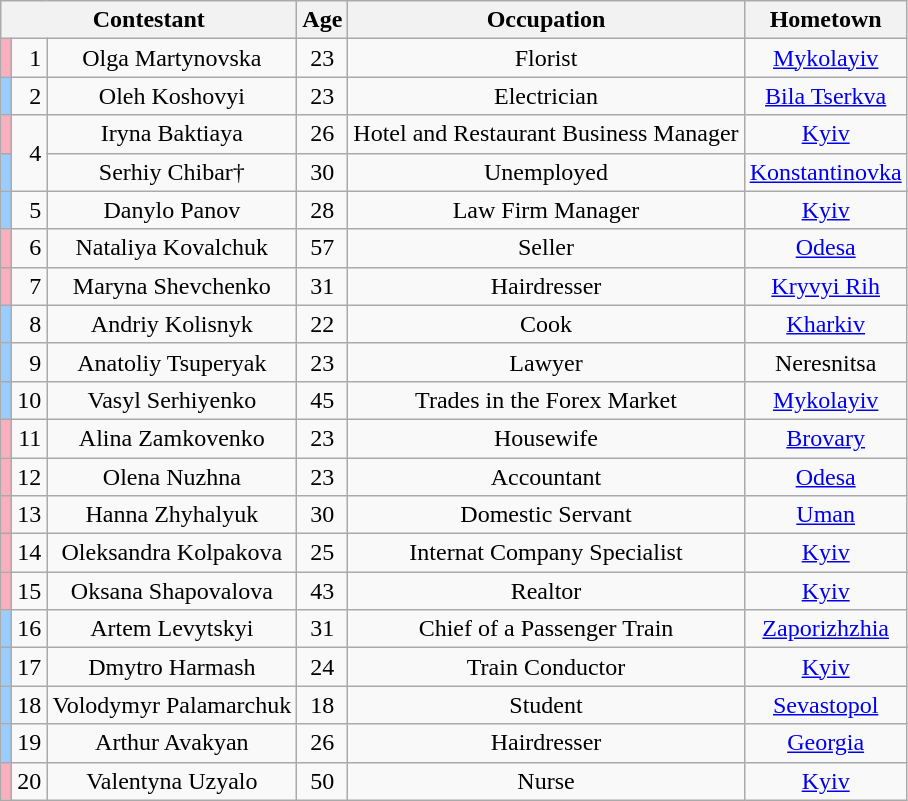<table class="wikitable" style="text-align:center" style="width:70%;">
<tr>
<th colspan="3">Contestant</th>
<th>Age</th>
<th>Occupation</th>
<th>Hometown</th>
</tr>
<tr>
<td style="background:#faafbe"></td>
<td align="right">1</td>
<td>Olga Martynovska</td>
<td>23</td>
<td>Florist</td>
<td><a href='#'>Mykolayiv</a></td>
</tr>
<tr>
<td style="background:#9cf;"></td>
<td align="right">2</td>
<td>Oleh Koshovyi</td>
<td>23</td>
<td>Electrician</td>
<td><a href='#'>Bila Tserkva</a></td>
</tr>
<tr>
<td style="background:#faafbe;"></td>
<td align="right" rowspan="2">4</td>
<td>Iryna Baktiaya</td>
<td>26</td>
<td>Hotel and Restaurant Business Manager</td>
<td><a href='#'>Kyiv</a></td>
</tr>
<tr>
<td style="background:#9cf;"></td>
<td>Serhiy Chibar†</td>
<td>30</td>
<td>Unemployed</td>
<td><a href='#'>Konstantinovka</a></td>
</tr>
<tr>
<td style="background:#9cf;"></td>
<td align="right">5</td>
<td>Danylo Panov</td>
<td>28</td>
<td>Law Firm Manager</td>
<td><a href='#'>Kyiv</a></td>
</tr>
<tr>
<td style="background:#faafbe"></td>
<td align="right">6</td>
<td>Nataliya Kovalchuk</td>
<td>57</td>
<td>Seller</td>
<td><a href='#'>Odesa</a></td>
</tr>
<tr>
<td style="background:#faafbe"></td>
<td align="right">7</td>
<td>Maryna Shevchenko</td>
<td>31</td>
<td>Hairdresser</td>
<td><a href='#'>Kryvyi Rih</a></td>
</tr>
<tr>
<td style="background:#9cf;"></td>
<td align="right">8</td>
<td>Andriy Kolisnyk</td>
<td>22</td>
<td>Cook</td>
<td><a href='#'>Kharkiv</a></td>
</tr>
<tr>
<td style="background:#9cf;"></td>
<td align="right">9</td>
<td>Anatoliy Tsuperyak</td>
<td>23</td>
<td>Lawyer</td>
<td>Neresnitsa</td>
</tr>
<tr>
<td style="background:#9cf;"></td>
<td align="right">10</td>
<td>Vasyl Serhiyenko</td>
<td>45</td>
<td>Trades in the Forex Market</td>
<td><a href='#'>Mykolayiv</a></td>
</tr>
<tr>
<td style="background:#faafbe;"></td>
<td align="right">11</td>
<td>Alina Zamkovenko</td>
<td>23</td>
<td>Housewife</td>
<td><a href='#'>Brovary</a></td>
</tr>
<tr>
<td style="background:#faafbe;"></td>
<td align="right">12</td>
<td>Olena Nuzhna</td>
<td>23</td>
<td>Accountant</td>
<td><a href='#'>Odesa</a></td>
</tr>
<tr>
<td style="background:#faafbe;"></td>
<td align="right">13</td>
<td>Hanna Zhyhalyuk</td>
<td>30</td>
<td>Domestic Servant</td>
<td><a href='#'>Uman</a></td>
</tr>
<tr>
<td style="background:#faafbe;"></td>
<td align="right">14</td>
<td>Oleksandra Kolpakova</td>
<td>25</td>
<td>Internat Company Specialist</td>
<td><a href='#'>Kyiv</a></td>
</tr>
<tr>
<td style="background:#faafbe"></td>
<td align="right">15</td>
<td>Oksana Shapovalova</td>
<td>43</td>
<td>Realtor</td>
<td><a href='#'>Kyiv</a></td>
</tr>
<tr>
<td style="background:#9cf;"></td>
<td align="right">16</td>
<td>Artem Levytskyi</td>
<td>31</td>
<td>Chief of a Passenger Train</td>
<td><a href='#'>Zaporizhzhia</a></td>
</tr>
<tr>
<td style="background:#9cf;"></td>
<td align="right">17</td>
<td>Dmytro Harmash</td>
<td>24</td>
<td>Train Conductor</td>
<td><a href='#'>Kyiv</a></td>
</tr>
<tr>
<td style="background:#9cf;"></td>
<td align="right">18</td>
<td>Volodymyr Palamarchuk</td>
<td>18</td>
<td>Student</td>
<td><a href='#'>Sevastopol</a></td>
</tr>
<tr>
<td style="background:#9cf;"></td>
<td align="right">19</td>
<td>Arthur Avakyan</td>
<td>26</td>
<td>Hairdresser</td>
<td><a href='#'>Georgia</a></td>
</tr>
<tr>
<td style="background:#faafbe"></td>
<td align="right" rowspan="2">20</td>
<td>Valentyna Uzyalo</td>
<td>50</td>
<td>Nurse</td>
<td><a href='#'>Kyiv</a></td>
</tr>
</table>
